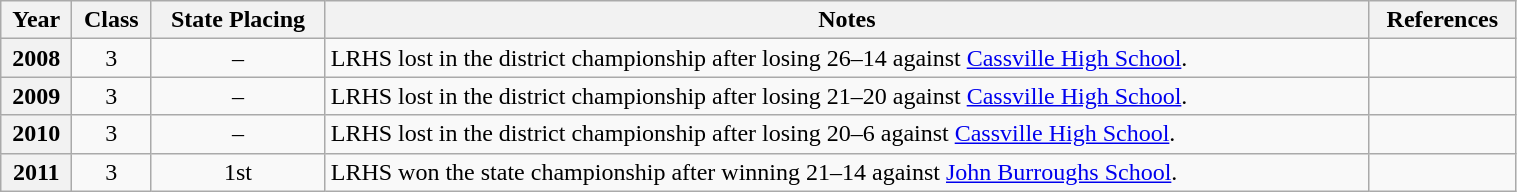<table class="wikitable sortable mw-collapsible mw-collapsed" style="text-align: center; width: 80%;">
<tr>
<th scope=col>Year</th>
<th scope=col class=unsortable>Class</th>
<th scope=col>State Placing</th>
<th scope=col class=unsortable>Notes</th>
<th scope=col class=unsortable>References</th>
</tr>
<tr>
<th scope=row>2008</th>
<td>3</td>
<td>–</td>
<td align=left>LRHS lost in the district championship after losing 26–14 against <a href='#'>Cassville High School</a>.</td>
<td></td>
</tr>
<tr>
<th scope=row>2009</th>
<td>3</td>
<td>–</td>
<td align=left>LRHS lost in the district championship after losing 21–20 against <a href='#'>Cassville High School</a>.</td>
<td></td>
</tr>
<tr>
<th scope=row>2010</th>
<td>3</td>
<td>–</td>
<td align=left>LRHS lost in the district championship after losing 20–6 against <a href='#'>Cassville High School</a>.</td>
<td></td>
</tr>
<tr>
<th scope=row>2011</th>
<td>3</td>
<td>1st</td>
<td align=left>LRHS won the state championship after winning 21–14 against <a href='#'>John Burroughs School</a>.</td>
<td></td>
</tr>
</table>
